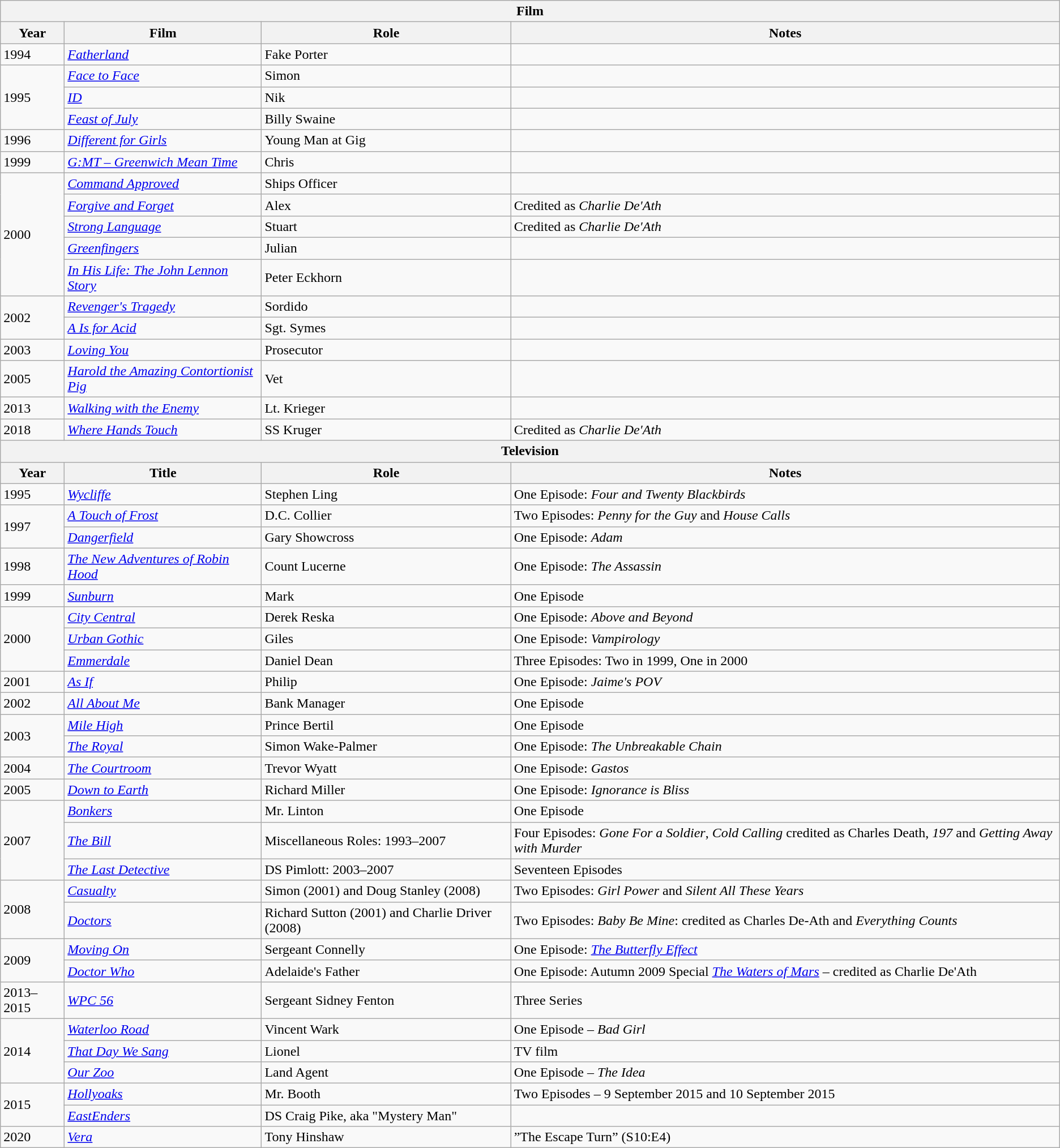<table class="wikitable">
<tr>
<th colspan=4>Film</th>
</tr>
<tr>
<th>Year</th>
<th>Film</th>
<th>Role</th>
<th>Notes</th>
</tr>
<tr>
<td>1994</td>
<td><em><a href='#'>Fatherland</a></em></td>
<td>Fake Porter</td>
<td></td>
</tr>
<tr>
<td rowspan=3>1995</td>
<td><em><a href='#'>Face to Face</a></em></td>
<td>Simon</td>
<td></td>
</tr>
<tr>
<td><em><a href='#'>ID</a></em></td>
<td>Nik</td>
<td></td>
</tr>
<tr>
<td><em><a href='#'>Feast of July</a></em></td>
<td>Billy Swaine</td>
<td></td>
</tr>
<tr>
<td>1996</td>
<td><em><a href='#'>Different for Girls</a></em></td>
<td>Young Man at Gig</td>
<td></td>
</tr>
<tr>
<td>1999</td>
<td><em><a href='#'>G:MT – Greenwich Mean Time</a></em></td>
<td>Chris</td>
<td></td>
</tr>
<tr>
<td rowspan=5>2000</td>
<td><em><a href='#'>Command Approved</a></em></td>
<td>Ships Officer</td>
<td></td>
</tr>
<tr>
<td><em><a href='#'>Forgive and Forget</a></em></td>
<td>Alex</td>
<td>Credited as <em>Charlie De'Ath</em></td>
</tr>
<tr>
<td><em><a href='#'>Strong Language</a></em></td>
<td>Stuart</td>
<td>Credited as <em>Charlie De'Ath</em></td>
</tr>
<tr>
<td><em><a href='#'>Greenfingers</a></em></td>
<td>Julian</td>
<td></td>
</tr>
<tr>
<td><em><a href='#'>In His Life: The John Lennon Story</a></em></td>
<td>Peter Eckhorn</td>
<td></td>
</tr>
<tr>
<td rowspan=2>2002</td>
<td><em><a href='#'>Revenger's Tragedy</a></em></td>
<td>Sordido</td>
<td></td>
</tr>
<tr>
<td><em><a href='#'>A Is for Acid</a></em></td>
<td>Sgt. Symes</td>
<td></td>
</tr>
<tr>
<td>2003</td>
<td><em><a href='#'>Loving You</a></em></td>
<td>Prosecutor</td>
<td></td>
</tr>
<tr>
<td>2005</td>
<td><em><a href='#'>Harold the Amazing Contortionist Pig</a></em></td>
<td>Vet</td>
<td></td>
</tr>
<tr>
<td>2013</td>
<td><em><a href='#'>Walking with the Enemy</a></em></td>
<td>Lt. Krieger</td>
</tr>
<tr>
<td>2018</td>
<td><em><a href='#'>Where Hands Touch</a></em></td>
<td>SS Kruger</td>
<td>Credited as <em>Charlie De'Ath</em></td>
</tr>
<tr>
<th colspan=4>Television</th>
</tr>
<tr>
<th>Year</th>
<th>Title</th>
<th>Role</th>
<th>Notes</th>
</tr>
<tr>
<td>1995</td>
<td><em><a href='#'>Wycliffe</a></em></td>
<td>Stephen Ling</td>
<td>One Episode: <em>Four and Twenty Blackbirds</em></td>
</tr>
<tr>
<td rowspan=2>1997</td>
<td><em><a href='#'>A Touch of Frost</a></em></td>
<td>D.C. Collier</td>
<td>Two Episodes: <em>Penny for the Guy</em> and <em>House Calls</em></td>
</tr>
<tr>
<td><em><a href='#'>Dangerfield</a></em></td>
<td>Gary Showcross</td>
<td>One Episode: <em>Adam</em></td>
</tr>
<tr>
<td>1998</td>
<td><em><a href='#'>The New Adventures of Robin Hood</a></em></td>
<td>Count Lucerne</td>
<td>One Episode: <em>The Assassin</em></td>
</tr>
<tr>
<td>1999</td>
<td><em><a href='#'>Sunburn</a></em></td>
<td>Mark</td>
<td>One Episode</td>
</tr>
<tr>
<td rowspan=3>2000</td>
<td><em><a href='#'>City Central</a></em></td>
<td>Derek Reska</td>
<td>One Episode: <em>Above and Beyond</em></td>
</tr>
<tr>
<td><em><a href='#'>Urban Gothic</a></em></td>
<td>Giles</td>
<td>One Episode: <em>Vampirology</em></td>
</tr>
<tr>
<td><em><a href='#'>Emmerdale</a></em></td>
<td>Daniel Dean</td>
<td>Three Episodes: Two in 1999, One in 2000</td>
</tr>
<tr>
<td>2001</td>
<td><em><a href='#'>As If</a></em></td>
<td>Philip</td>
<td>One Episode: <em>Jaime's POV</em></td>
</tr>
<tr>
<td>2002</td>
<td><em><a href='#'>All About Me</a></em></td>
<td>Bank Manager</td>
<td>One Episode</td>
</tr>
<tr>
<td rowspan=2>2003</td>
<td><em><a href='#'>Mile High</a></em></td>
<td>Prince Bertil</td>
<td>One Episode</td>
</tr>
<tr>
<td><em><a href='#'>The Royal</a></em></td>
<td>Simon Wake-Palmer</td>
<td>One Episode: <em>The Unbreakable Chain</em></td>
</tr>
<tr>
<td>2004</td>
<td><em><a href='#'>The Courtroom</a></em></td>
<td>Trevor Wyatt</td>
<td>One Episode: <em>Gastos</em></td>
</tr>
<tr>
<td>2005</td>
<td><em><a href='#'>Down to Earth</a></em></td>
<td>Richard Miller</td>
<td>One Episode: <em>Ignorance is Bliss</em></td>
</tr>
<tr>
<td rowspan=3>2007</td>
<td><em><a href='#'>Bonkers</a></em></td>
<td>Mr. Linton</td>
<td>One Episode</td>
</tr>
<tr>
<td><em><a href='#'>The Bill</a></em></td>
<td>Miscellaneous Roles: 1993–2007</td>
<td>Four Episodes: <em>Gone For a Soldier</em>, <em>Cold Calling</em> credited as Charles Death, <em>197</em> and <em>Getting Away with Murder</em></td>
</tr>
<tr>
<td><em><a href='#'>The Last Detective</a></em></td>
<td>DS Pimlott: 2003–2007</td>
<td>Seventeen Episodes</td>
</tr>
<tr>
<td rowspan=2>2008</td>
<td><em><a href='#'>Casualty</a></em></td>
<td>Simon (2001) and Doug Stanley (2008)</td>
<td>Two Episodes: <em>Girl Power</em> and <em>Silent All These Years</em></td>
</tr>
<tr>
<td><em><a href='#'>Doctors</a></em></td>
<td>Richard Sutton (2001) and Charlie Driver (2008)</td>
<td>Two Episodes: <em>Baby Be Mine</em>: credited as Charles De-Ath and <em>Everything Counts</em></td>
</tr>
<tr>
<td rowspan=2>2009</td>
<td><em><a href='#'>Moving On</a></em></td>
<td>Sergeant Connelly</td>
<td>One Episode: <em><a href='#'>The Butterfly Effect</a></em></td>
</tr>
<tr>
<td><em><a href='#'>Doctor Who</a></em></td>
<td>Adelaide's Father</td>
<td>One Episode: Autumn 2009 Special <em><a href='#'>The Waters of Mars</a></em> – credited as Charlie De'Ath</td>
</tr>
<tr>
<td>2013–2015</td>
<td><em><a href='#'>WPC 56</a></em></td>
<td>Sergeant Sidney Fenton</td>
<td>Three Series</td>
</tr>
<tr>
<td rowspan="3">2014</td>
<td><em><a href='#'>Waterloo Road</a></em></td>
<td>Vincent Wark</td>
<td>One Episode – <em>Bad Girl</em></td>
</tr>
<tr>
<td><em><a href='#'>That Day We Sang</a></em></td>
<td>Lionel</td>
<td>TV film</td>
</tr>
<tr>
<td><em><a href='#'>Our Zoo</a></em></td>
<td>Land Agent</td>
<td>One Episode – <em>The Idea</em></td>
</tr>
<tr>
<td rowspan="2">2015</td>
<td><em><a href='#'>Hollyoaks</a></em></td>
<td>Mr. Booth</td>
<td>Two Episodes – 9 September 2015 and 10 September 2015</td>
</tr>
<tr>
<td><em><a href='#'>EastEnders</a></em></td>
<td>DS Craig Pike, aka "Mystery Man"</td>
<td></td>
</tr>
<tr>
<td>2020</td>
<td><em><a href='#'>Vera</a></em></td>
<td>Tony Hinshaw</td>
<td>”The Escape Turn” (S10:E4)</td>
</tr>
</table>
